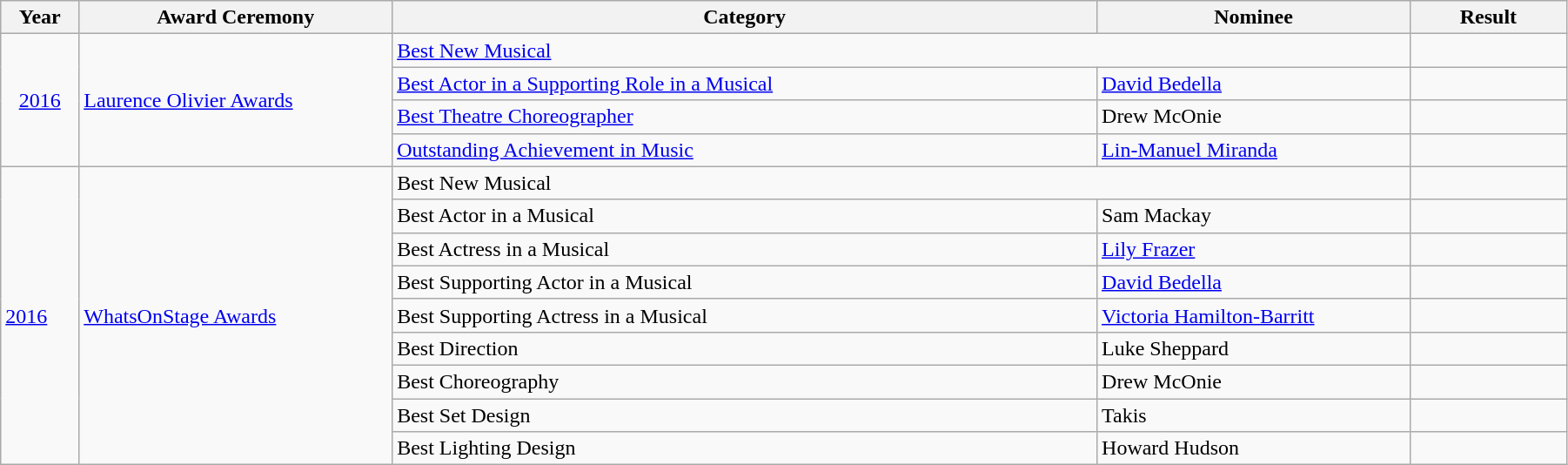<table class="wikitable" width="95%">
<tr>
<th width="5%">Year</th>
<th width="20%">Award Ceremony</th>
<th width="45%">Category</th>
<th width="20%">Nominee</th>
<th width="10%">Result</th>
</tr>
<tr>
<td rowspan="4" align="center"><a href='#'>2016</a></td>
<td rowspan="4"><a href='#'>Laurence Olivier Awards</a></td>
<td colspan="2"><a href='#'>Best New Musical</a></td>
<td></td>
</tr>
<tr>
<td><a href='#'>Best Actor in a Supporting Role in a Musical</a></td>
<td><a href='#'>David Bedella</a></td>
<td></td>
</tr>
<tr>
<td><a href='#'>Best Theatre Choreographer</a></td>
<td>Drew McOnie</td>
<td></td>
</tr>
<tr>
<td><a href='#'>Outstanding Achievement in Music</a></td>
<td><a href='#'>Lin-Manuel Miranda</a></td>
<td></td>
</tr>
<tr>
<td rowspan="9"><a href='#'>2016</a></td>
<td rowspan="9"><a href='#'>WhatsOnStage Awards</a></td>
<td colspan="2">Best New Musical</td>
<td></td>
</tr>
<tr>
<td>Best Actor in a Musical</td>
<td>Sam Mackay</td>
<td></td>
</tr>
<tr>
<td>Best Actress in a Musical</td>
<td><a href='#'>Lily Frazer</a></td>
<td></td>
</tr>
<tr>
<td>Best Supporting Actor in a Musical</td>
<td><a href='#'>David Bedella</a></td>
<td></td>
</tr>
<tr>
<td>Best Supporting Actress in a Musical</td>
<td><a href='#'>Victoria Hamilton-Barritt</a></td>
<td></td>
</tr>
<tr>
<td>Best Direction</td>
<td>Luke Sheppard</td>
<td></td>
</tr>
<tr>
<td>Best Choreography</td>
<td>Drew McOnie</td>
<td></td>
</tr>
<tr>
<td>Best Set Design</td>
<td>Takis</td>
<td></td>
</tr>
<tr>
<td>Best Lighting Design</td>
<td>Howard Hudson</td>
<td></td>
</tr>
</table>
